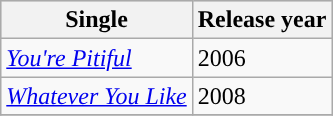<table class="wikitable">
<tr bgcolor="#CCCCCC">
<th>Single</th>
<th>Release year</th>
</tr>
<tr>
<td><em><a href='#'>You're Pitiful</a></em></td>
<td>2006</td>
</tr>
<tr>
<td><em><a href='#'>Whatever You Like</a></em></td>
<td>2008</td>
</tr>
<tr>
</tr>
</table>
